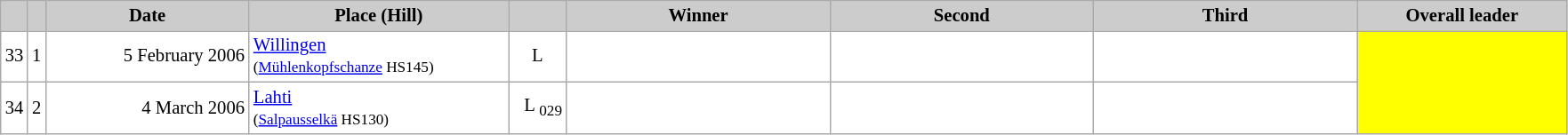<table class="wikitable plainrowheaders" style="background:#fff; font-size:86%; line-height:16px; border:grey solid 1px; border-collapse:collapse;">
<tr>
<th scope="col" style="background:#ccc; width=30 px;"></th>
<th scope="col" style="background:#ccc; width=30 px;"></th>
<th scope="col" style="background:#ccc; width:146px;">Date</th>
<th scope="col" style="background:#ccc; width:188px;">Place (Hill)</th>
<th scope="col" style="background:#ccc; width:37px;"></th>
<th scope="col" style="background:#ccc; width:191px;">Winner</th>
<th scope="col" style="background:#ccc; width:191px;">Second</th>
<th scope="col" style="background:#ccc; width:191px;">Third</th>
<th scope="col" style="background:#ccc; width:151px;">Overall leader</th>
</tr>
<tr>
<td align=center>33</td>
<td align=center>1</td>
<td align=right>5 February 2006</td>
<td> <a href='#'>Willingen</a><br><small>(<a href='#'>Mühlenkopfschanze</a> HS145)</small></td>
<td align=center>L</td>
<td></td>
<td></td>
<td></td>
<td bgcolor=yellow rowspan=2></td>
</tr>
<tr>
<td align=center>34</td>
<td align=center>2</td>
<td align=right>4 March 2006</td>
<td> <a href='#'>Lahti</a><br><small>(<a href='#'>Salpausselkä</a> HS130)</small></td>
<td align=right>L <sub>029</sub></td>
<td></td>
<td></td>
<td></td>
</tr>
</table>
